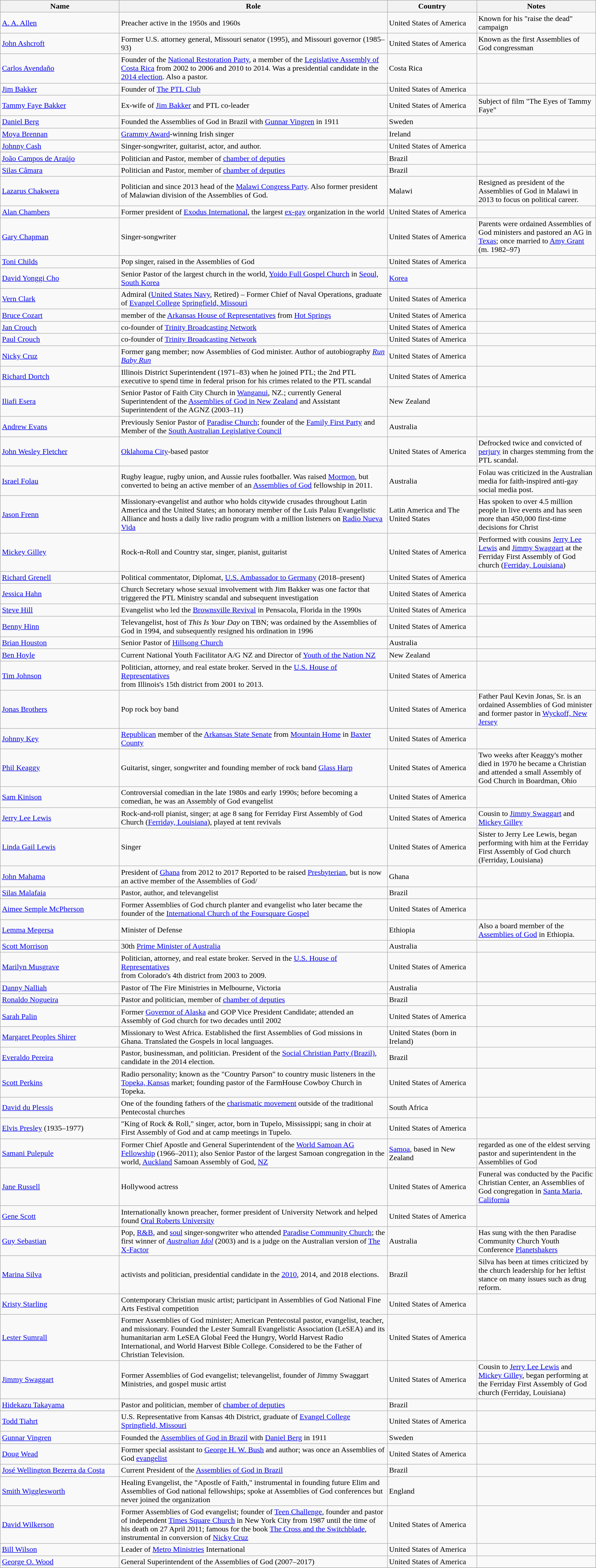<table border="1" class="wikitable">
<tr>
<th width="20%">Name</th>
<th width="45%">Role</th>
<th width="15%">Country</th>
<th width="40%">Notes</th>
</tr>
<tr>
<td><a href='#'>A. A. Allen</a></td>
<td>Preacher active in the 1950s and 1960s</td>
<td>United States of America</td>
<td>Known for his "raise the dead" campaign</td>
</tr>
<tr>
<td><a href='#'>John Ashcroft</a></td>
<td>Former U.S. attorney general, Missouri senator (1995), and Missouri governor (1985–93)</td>
<td>United States of America</td>
<td>Known as the first Assemblies of God congressman</td>
</tr>
<tr>
<td><a href='#'>Carlos Avendaño</a></td>
<td>Founder of the <a href='#'>National Restoration Party</a>, a member of the <a href='#'>Legislative Assembly of Costa Rica</a> from 2002 to 2006 and 2010 to 2014. Was a presidential candidate in the <a href='#'>2014 election</a>. Also a pastor.</td>
<td>Costa Rica</td>
<td></td>
</tr>
<tr>
<td><a href='#'>Jim Bakker</a></td>
<td>Founder of <a href='#'>The PTL Club</a></td>
<td>United States of America</td>
<td></td>
</tr>
<tr>
<td><a href='#'>Tammy Faye Bakker</a></td>
<td>Ex-wife of <a href='#'>Jim Bakker</a> and PTL co-leader</td>
<td>United States of America</td>
<td>Subject of film "The Eyes of Tammy Faye"</td>
</tr>
<tr>
<td><a href='#'>Daniel Berg</a></td>
<td>Founded the Assemblies of God in Brazil with <a href='#'>Gunnar Vingren</a> in 1911</td>
<td>Sweden</td>
</tr>
<tr>
<td><a href='#'>Moya Brennan</a></td>
<td><a href='#'>Grammy Award</a>-winning Irish singer</td>
<td>Ireland</td>
<td></td>
</tr>
<tr>
<td><a href='#'>Johnny Cash</a></td>
<td>Singer-songwriter, guitarist, actor, and author.</td>
<td>United States of America</td>
<td></td>
</tr>
<tr>
<td><a href='#'>João Campos de Araújo</a></td>
<td>Politician and Pastor, member of <a href='#'>chamber of deputies</a></td>
<td>Brazil</td>
<td></td>
</tr>
<tr>
<td><a href='#'>Silas Câmara</a></td>
<td>Politician and Pastor, member of <a href='#'>chamber of deputies</a></td>
<td>Brazil</td>
<td></td>
</tr>
<tr>
<td><a href='#'>Lazarus Chakwera</a></td>
<td>Politician and since 2013 head of the <a href='#'>Malawi Congress Party</a>. Also former president of Malawian division of the Assemblies of God.</td>
<td>Malawi</td>
<td>Resigned as president of the Assemblies of God in Malawi in 2013 to focus on political career.</td>
</tr>
<tr>
<td><a href='#'>Alan Chambers</a></td>
<td>Former president of <a href='#'>Exodus International</a>, the largest <a href='#'>ex-gay</a> organization in the world</td>
<td>United States of America</td>
<td></td>
</tr>
<tr>
<td><a href='#'>Gary Chapman</a></td>
<td>Singer-songwriter</td>
<td>United States of America</td>
<td>Parents were ordained Assemblies of God ministers and pastored an AG in <a href='#'>Texas</a>; once married to <a href='#'>Amy Grant</a> (m. 1982–97)</td>
</tr>
<tr>
<td><a href='#'>Toni Childs</a></td>
<td>Pop singer, raised in the Assemblies of God</td>
<td>United States of America</td>
<td></td>
</tr>
<tr>
<td><a href='#'>David Yonggi Cho</a></td>
<td>Senior Pastor of the largest church in the world, <a href='#'>Yoido Full Gospel Church</a> in <a href='#'>Seoul, South Korea</a></td>
<td><a href='#'>Korea</a></td>
<td></td>
</tr>
<tr>
<td><a href='#'>Vern Clark</a></td>
<td>Admiral (<a href='#'>United States Navy</a>, Retired) – Former Chief of Naval Operations, graduate of <a href='#'>Evangel College</a> <a href='#'>Springfield, Missouri</a></td>
<td>United States of America</td>
<td></td>
</tr>
<tr>
<td><a href='#'>Bruce Cozart</a></td>
<td>member of the <a href='#'>Arkansas House of Representatives</a> from <a href='#'>Hot Springs</a></td>
<td>United States of America</td>
<td></td>
</tr>
<tr>
<td><a href='#'>Jan Crouch</a></td>
<td>co-founder of <a href='#'>Trinity Broadcasting Network</a></td>
<td>United States of America</td>
<td></td>
</tr>
<tr>
<td><a href='#'>Paul Crouch</a></td>
<td>co-founder of <a href='#'>Trinity Broadcasting Network</a></td>
<td>United States of America</td>
<td></td>
</tr>
<tr>
<td><a href='#'>Nicky Cruz</a></td>
<td>Former gang member; now Assemblies of God minister. Author of autobiography <em><a href='#'>Run Baby Run</a></em></td>
<td>United States of America</td>
<td></td>
</tr>
<tr>
<td><a href='#'>Richard Dortch</a></td>
<td>Illinois District Superintendent (1971–83) when he joined PTL; the 2nd PTL executive to spend time in federal prison for his crimes related to the PTL scandal</td>
<td>United States of America</td>
<td></td>
</tr>
<tr>
<td><a href='#'>Iliafi Esera</a></td>
<td>Senior Pastor of Faith City Church in <a href='#'>Wanganui</a>, NZ.; currently General Superintendent of the <a href='#'>Assemblies of God in New Zealand</a> and Assistant Superintendent of the AGNZ (2003–11)</td>
<td>New Zealand</td>
<td></td>
</tr>
<tr>
<td><a href='#'>Andrew Evans</a></td>
<td>Previously Senior Pastor of <a href='#'>Paradise Church</a>; founder of the <a href='#'>Family First Party</a> and Member of the <a href='#'>South Australian Legislative Council</a></td>
<td>Australia</td>
<td></td>
</tr>
<tr>
<td><a href='#'>John Wesley Fletcher</a></td>
<td><a href='#'>Oklahoma City</a>-based pastor</td>
<td>United States of America</td>
<td>Defrocked twice and convicted of <a href='#'>perjury</a> in charges stemming from the PTL scandal.</td>
</tr>
<tr>
<td><a href='#'>Israel Folau</a></td>
<td>Rugby league, rugby union, and Aussie rules footballer. Was raised <a href='#'>Mormon</a>, but converted to being an active member of an <a href='#'>Assemblies of God</a> fellowship in 2011.</td>
<td>Australia</td>
<td>Folau was criticized in the Australian media for faith-inspired anti-gay social media post.</td>
</tr>
<tr>
<td><a href='#'>Jason Frenn</a></td>
<td>Missionary-evangelist and author who holds citywide crusades throughout Latin America and the United States; an honorary member of the Luis Palau Evangelistic Alliance and hosts a daily live radio program with a million listeners on <a href='#'>Radio Nueva Vida</a></td>
<td>Latin America and The United States</td>
<td>Has spoken to over 4.5 million people in live events and has seen more than 450,000 first-time decisions for Christ</td>
</tr>
<tr>
<td><a href='#'>Mickey Gilley</a></td>
<td>Rock-n-Roll and Country star, singer, pianist, guitarist</td>
<td>United States of America</td>
<td>Performed with cousins <a href='#'>Jerry Lee Lewis</a> and <a href='#'>Jimmy Swaggart</a> at the Ferriday First Assembly of God church (<a href='#'>Ferriday, Louisiana</a>)</td>
</tr>
<tr>
<td><a href='#'>Richard Grenell</a></td>
<td>Political commentator, Diplomat, <a href='#'>U.S. Ambassador to Germany</a> (2018–present)</td>
<td>United States of America</td>
<td></td>
</tr>
<tr>
<td><a href='#'>Jessica Hahn</a></td>
<td>Church Secretary whose sexual involvement with Jim Bakker was one factor that triggered the PTL Ministry scandal and subsequent investigation</td>
<td>United States of America</td>
<td></td>
</tr>
<tr>
<td><a href='#'>Steve Hill</a></td>
<td>Evangelist who led the <a href='#'>Brownsville Revival</a> in Pensacola, Florida in the 1990s</td>
<td>United States of America</td>
<td></td>
</tr>
<tr>
<td><a href='#'>Benny Hinn</a></td>
<td>Televangelist, host of <em>This Is Your Day</em> on TBN; was ordained by the Assemblies of God in 1994, and subsequently resigned his ordination in 1996</td>
<td>United States of America</td>
<td></td>
</tr>
<tr>
<td><a href='#'>Brian Houston</a></td>
<td>Senior Pastor of <a href='#'>Hillsong Church</a></td>
<td>Australia</td>
<td></td>
</tr>
<tr>
<td><a href='#'>Ben Hoyle</a></td>
<td>Current National Youth Facilitator A/G NZ and Director of <a href='#'>Youth of the Nation NZ</a></td>
<td>New Zealand</td>
<td></td>
</tr>
<tr>
<td><a href='#'>Tim Johnson</a></td>
<td>Politician, attorney, and real estate broker. Served in the <a href='#'>U.S. House of Representatives</a><br>from Illinois's 15th district from 2001 to 2013.</td>
<td>United States of America</td>
<td></td>
</tr>
<tr>
<td><a href='#'>Jonas Brothers</a></td>
<td>Pop rock boy band</td>
<td>United States of America</td>
<td>Father Paul Kevin Jonas, Sr. is an ordained Assemblies of God minister and former pastor in <a href='#'>Wyckoff, New Jersey</a></td>
</tr>
<tr>
<td><a href='#'>Johnny Key</a></td>
<td><a href='#'>Republican</a> member of the <a href='#'>Arkansas State Senate</a> from <a href='#'>Mountain Home</a> in <a href='#'>Baxter County</a></td>
<td>United States of America</td>
<td></td>
</tr>
<tr>
<td><a href='#'>Phil Keaggy</a></td>
<td>Guitarist, singer, songwriter and founding member of rock band <a href='#'>Glass Harp</a></td>
<td>United States of America</td>
<td>Two weeks after Keaggy's mother died in 1970 he became a Christian and attended a small Assembly of God Church in Boardman, Ohio</td>
</tr>
<tr>
<td><a href='#'>Sam Kinison</a></td>
<td>Controversial comedian in the late 1980s and early 1990s; before becoming a comedian, he was an Assembly of God evangelist</td>
<td>United States of America</td>
<td></td>
</tr>
<tr>
<td><a href='#'>Jerry Lee Lewis</a></td>
<td>Rock-and-roll pianist, singer; at age 8 sang for Ferriday First Assembly of God Church (<a href='#'>Ferriday, Louisiana</a>), played at tent revivals</td>
<td>United States of America</td>
<td>Cousin to <a href='#'>Jimmy Swaggart</a> and <a href='#'>Mickey Gilley</a></td>
</tr>
<tr>
<td><a href='#'>Linda Gail Lewis</a></td>
<td>Singer</td>
<td>United States of America</td>
<td>Sister to Jerry Lee Lewis, began performing with him at the Ferriday First Assembly of God church (Ferriday, Louisiana)</td>
</tr>
<tr>
<td><a href='#'>John Mahama</a></td>
<td>President of <a href='#'>Ghana</a> from 2012 to 2017 Reported to be raised <a href='#'>Presbyterian</a>, but is now an active member of the Assemblies of God/</td>
<td>Ghana</td>
<td></td>
</tr>
<tr>
<td><a href='#'>Silas Malafaia</a></td>
<td>Pastor, author, and televangelist</td>
<td>Brazil</td>
<td></td>
</tr>
<tr>
<td><a href='#'>Aimee Semple McPherson</a></td>
<td>Former Assemblies of God church planter and evangelist who later became the founder of the <a href='#'>International Church of the Foursquare Gospel</a></td>
<td>United States of America</td>
<td></td>
</tr>
<tr>
<td><a href='#'>Lemma Megersa</a></td>
<td>Minister of Defense</td>
<td>Ethiopia</td>
<td>Also a board member of the <a href='#'>Assemblies of God</a> in Ethiopia.</td>
</tr>
<tr>
<td><a href='#'>Scott Morrison</a></td>
<td>30th <a href='#'>Prime Minister of Australia</a></td>
<td>Australia</td>
<td></td>
</tr>
<tr>
<td><a href='#'>Marilyn Musgrave</a></td>
<td>Politician, attorney, and real estate broker. Served in the <a href='#'>U.S. House of Representatives</a><br>from Colorado's 4th district from 2003 to 2009.</td>
<td>United States of America</td>
<td></td>
</tr>
<tr>
<td><a href='#'>Danny Nalliah</a></td>
<td>Pastor of The Fire Ministries in Melbourne, Victoria</td>
<td>Australia</td>
<td></td>
</tr>
<tr>
<td><a href='#'>Ronaldo Nogueira</a></td>
<td>Pastor and politician, member of <a href='#'>chamber of deputies</a></td>
<td>Brazil</td>
<td></td>
</tr>
<tr>
<td><a href='#'>Sarah Palin</a></td>
<td>Former <a href='#'>Governor of Alaska</a> and GOP Vice President Candidate; attended an Assembly of God church for two decades until 2002</td>
<td>United States of America</td>
<td></td>
</tr>
<tr>
<td><a href='#'>Margaret Peoples Shirer</a></td>
<td>Missionary to West Africa. Established the first Assemblies of God missions in Ghana. Translated the Gospels in local languages.</td>
<td>United States (born in Ireland)</td>
<td></td>
</tr>
<tr>
<td><a href='#'>Everaldo Pereira</a></td>
<td>Pastor, businessman, and politician. President of the <a href='#'>Social Christian Party (Brazil)</a>, candidate in the 2014 election.</td>
<td>Brazil</td>
<td></td>
</tr>
<tr>
<td><a href='#'>Scott Perkins</a></td>
<td>Radio personality; known as the "Country Parson" to country music listeners in the <a href='#'>Topeka, Kansas</a> market; founding pastor of the FarmHouse Cowboy Church in Topeka.</td>
<td>United States of America</td>
<td></td>
</tr>
<tr>
<td><a href='#'>David du Plessis</a></td>
<td>One of the founding fathers of the <a href='#'>charismatic movement</a> outside of the traditional Pentecostal churches</td>
<td>South Africa</td>
<td></td>
</tr>
<tr>
<td><a href='#'>Elvis Presley</a> (1935–1977)</td>
<td>"King of Rock & Roll," singer, actor, born in Tupelo, Mississippi; sang in choir at First Assembly of God and at camp meetings in Tupelo.</td>
<td>United States of America</td>
<td></td>
</tr>
<tr>
<td><a href='#'>Samani Pulepule</a></td>
<td>Former Chief Apostle and General Superintendent of the <a href='#'>World Samoan AG Fellowship</a> (1966–2011); also Senior Pastor of the largest Samoan congregation in the world, <a href='#'>Auckland</a> Samoan Assembly of God, <a href='#'>NZ</a></td>
<td><a href='#'>Samoa</a>, based in New Zealand</td>
<td>regarded as one of the eldest serving pastor and superintendent in the Assemblies of God</td>
</tr>
<tr>
<td><a href='#'>Jane Russell</a></td>
<td>Hollywood actress</td>
<td>United States of America</td>
<td>Funeral was conducted by the Pacific Christian Center, an Assemblies of God congregation in <a href='#'>Santa Maria, California</a></td>
</tr>
<tr>
<td><a href='#'>Gene Scott</a></td>
<td>Internationally known preacher, former president of University Network and helped found <a href='#'>Oral Roberts University</a></td>
<td>United States of America</td>
<td></td>
</tr>
<tr>
<td><a href='#'>Guy Sebastian</a></td>
<td>Pop, <a href='#'>R&B</a>, and <a href='#'>soul</a> singer-songwriter who attended <a href='#'>Paradise Community Church</a>; the first winner of <em><a href='#'>Australian Idol</a></em> (2003) and is a judge on the Australian version of <a href='#'>The X-Factor</a></td>
<td>Australia</td>
<td>Has sung with the then Paradise Community Church Youth Conference <a href='#'>Planetshakers</a></td>
</tr>
<tr>
<td><a href='#'>Marina Silva</a></td>
<td>activists and politician, presidential candidate in the <a href='#'>2010</a>, 2014, and 2018 elections.</td>
<td>Brazil</td>
<td>Silva has been at times criticized by the church leadership for her leftist stance on many issues such as drug reform.</td>
</tr>
<tr>
<td><a href='#'>Kristy Starling</a></td>
<td>Contemporary Christian music artist; participant in Assemblies of God National Fine Arts Festival competition</td>
<td>United States of America</td>
<td></td>
</tr>
<tr>
<td><a href='#'>Lester Sumrall</a></td>
<td>Former Assemblies of God minister; American Pentecostal pastor, evangelist, teacher, and missionary. Founded the Lester Sumrall Evangelistic Association (LeSEA) and its humanitarian arm LeSEA Global Feed the Hungry, World Harvest Radio International, and World Harvest Bible College. Considered to be the Father of Christian Television.</td>
<td>United States of America</td>
</tr>
<tr>
<td><a href='#'>Jimmy Swaggart</a></td>
<td>Former Assemblies of God evangelist; televangelist, founder of Jimmy Swaggart Ministries, and gospel music artist</td>
<td>United States of America</td>
<td>Cousin to <a href='#'>Jerry Lee Lewis</a> and <a href='#'>Mickey Gilley</a>, began performing at the Ferriday First Assembly of God church (Ferriday, Louisiana)</td>
</tr>
<tr>
<td><a href='#'>Hidekazu Takayama</a></td>
<td>Pastor and politician, member of <a href='#'>chamber of deputies</a></td>
<td>Brazil</td>
<td></td>
</tr>
<tr>
<td><a href='#'>Todd Tiahrt</a></td>
<td>U.S. Representative from Kansas 4th District, graduate of <a href='#'>Evangel College</a> <a href='#'>Springfield, Missouri</a></td>
<td>United States of America</td>
<td></td>
</tr>
<tr>
<td><a href='#'>Gunnar Vingren</a></td>
<td>Founded the <a href='#'>Assemblies of God in Brazil</a> with <a href='#'>Daniel Berg</a> in 1911</td>
<td>Sweden</td>
<td></td>
</tr>
<tr>
<td><a href='#'>Doug Wead</a></td>
<td>Former special assistant to <a href='#'>George H. W. Bush</a> and author; was once an Assemblies of God <a href='#'>evangelist</a></td>
<td>United States of America</td>
<td></td>
</tr>
<tr>
<td><a href='#'>José Wellington Bezerra da Costa</a></td>
<td>Current President of the <a href='#'>Assemblies of God in Brazil</a></td>
<td>Brazil</td>
<td></td>
</tr>
<tr>
<td><a href='#'>Smith Wigglesworth</a></td>
<td>Healing Evangelist, the "Apostle of Faith," instrumental in founding future Elim and Assemblies of God national fellowships; spoke at Assemblies of God conferences but never joined the organization</td>
<td>England</td>
<td></td>
</tr>
<tr>
<td><a href='#'>David Wilkerson</a></td>
<td>Former Assemblies of God evangelist; founder of <a href='#'>Teen Challenge</a>, founder and pastor of independent <a href='#'>Times Square Church</a> in New York City from 1987 until the time of his death on 27 April 2011; famous for the book <a href='#'>The Cross and the Switchblade</a>, instrumental in conversion of <a href='#'>Nicky Cruz</a></td>
<td>United States of America</td>
<td></td>
</tr>
<tr>
<td><a href='#'>Bill Wilson</a></td>
<td>Leader of <a href='#'>Metro Ministries</a> International</td>
<td>United States of America</td>
<td></td>
</tr>
<tr>
<td><a href='#'>George O. Wood</a></td>
<td>General Superintendent of the Assemblies of God (2007–2017)</td>
<td>United States of America</td>
<td></td>
</tr>
<tr>
</tr>
</table>
